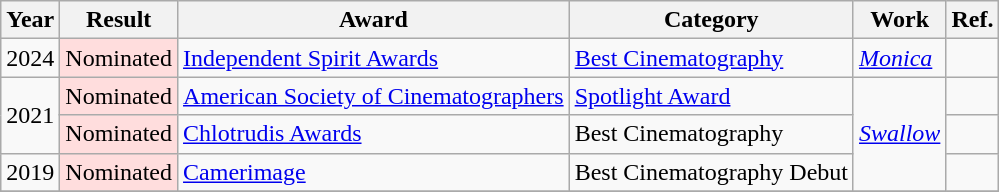<table class="wikitable">
<tr>
<th>Year</th>
<th>Result</th>
<th>Award</th>
<th>Category</th>
<th>Work</th>
<th>Ref.</th>
</tr>
<tr>
<td>2024</td>
<td style="background: #ffdddd">Nominated</td>
<td><a href='#'>Independent Spirit Awards</a></td>
<td><a href='#'>Best Cinematography</a></td>
<td><em><a href='#'>Monica</a></em></td>
<td></td>
</tr>
<tr>
<td rowspan="2">2021</td>
<td style="background: #ffdddd">Nominated</td>
<td><a href='#'>American Society of Cinematographers</a></td>
<td><a href='#'>Spotlight Award</a></td>
<td rowspan="3"><em><a href='#'>Swallow</a></em></td>
<td></td>
</tr>
<tr>
<td style="background: #ffdddd">Nominated</td>
<td><a href='#'>Chlotrudis Awards</a></td>
<td>Best Cinematography</td>
<td></td>
</tr>
<tr>
<td>2019</td>
<td style="background: #ffdddd">Nominated</td>
<td><a href='#'>Camerimage</a></td>
<td>Best Cinematography Debut</td>
<td></td>
</tr>
<tr>
</tr>
</table>
